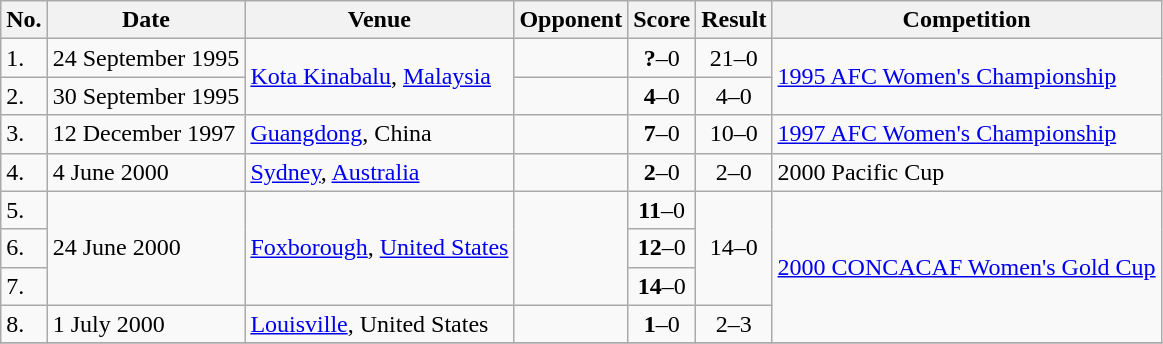<table class="wikitable">
<tr>
<th>No.</th>
<th>Date</th>
<th>Venue</th>
<th>Opponent</th>
<th>Score</th>
<th>Result</th>
<th>Competition</th>
</tr>
<tr>
<td>1.</td>
<td>24 September 1995</td>
<td rowspan=2><a href='#'>Kota Kinabalu</a>, <a href='#'>Malaysia</a></td>
<td></td>
<td align=center><strong>?</strong>–0</td>
<td align=center>21–0</td>
<td rowspan=2><a href='#'>1995 AFC Women's Championship</a></td>
</tr>
<tr>
<td>2.</td>
<td>30 September 1995</td>
<td></td>
<td align=center><strong>4</strong>–0</td>
<td align=center>4–0</td>
</tr>
<tr>
<td>3.</td>
<td>12 December 1997</td>
<td><a href='#'>Guangdong</a>, China</td>
<td></td>
<td align=center><strong>7</strong>–0</td>
<td align=center>10–0</td>
<td><a href='#'>1997 AFC Women's Championship</a></td>
</tr>
<tr>
<td>4.</td>
<td>4 June 2000</td>
<td><a href='#'>Sydney</a>, <a href='#'>Australia</a></td>
<td></td>
<td align=center><strong>2</strong>–0</td>
<td align=center>2–0</td>
<td>2000 Pacific Cup</td>
</tr>
<tr>
<td>5.</td>
<td rowspan=3>24 June 2000</td>
<td rowspan=3><a href='#'>Foxborough</a>, <a href='#'>United States</a></td>
<td rowspan=3></td>
<td align=center><strong>11</strong>–0</td>
<td rowspan=3 align=center>14–0</td>
<td rowspan=4><a href='#'>2000 CONCACAF Women's Gold Cup</a></td>
</tr>
<tr>
<td>6.</td>
<td align=center><strong>12</strong>–0</td>
</tr>
<tr>
<td>7.</td>
<td align=center><strong>14</strong>–0</td>
</tr>
<tr>
<td>8.</td>
<td>1 July 2000</td>
<td><a href='#'>Louisville</a>, United States</td>
<td></td>
<td align=center><strong>1</strong>–0</td>
<td align=center>2–3 </td>
</tr>
<tr>
</tr>
</table>
